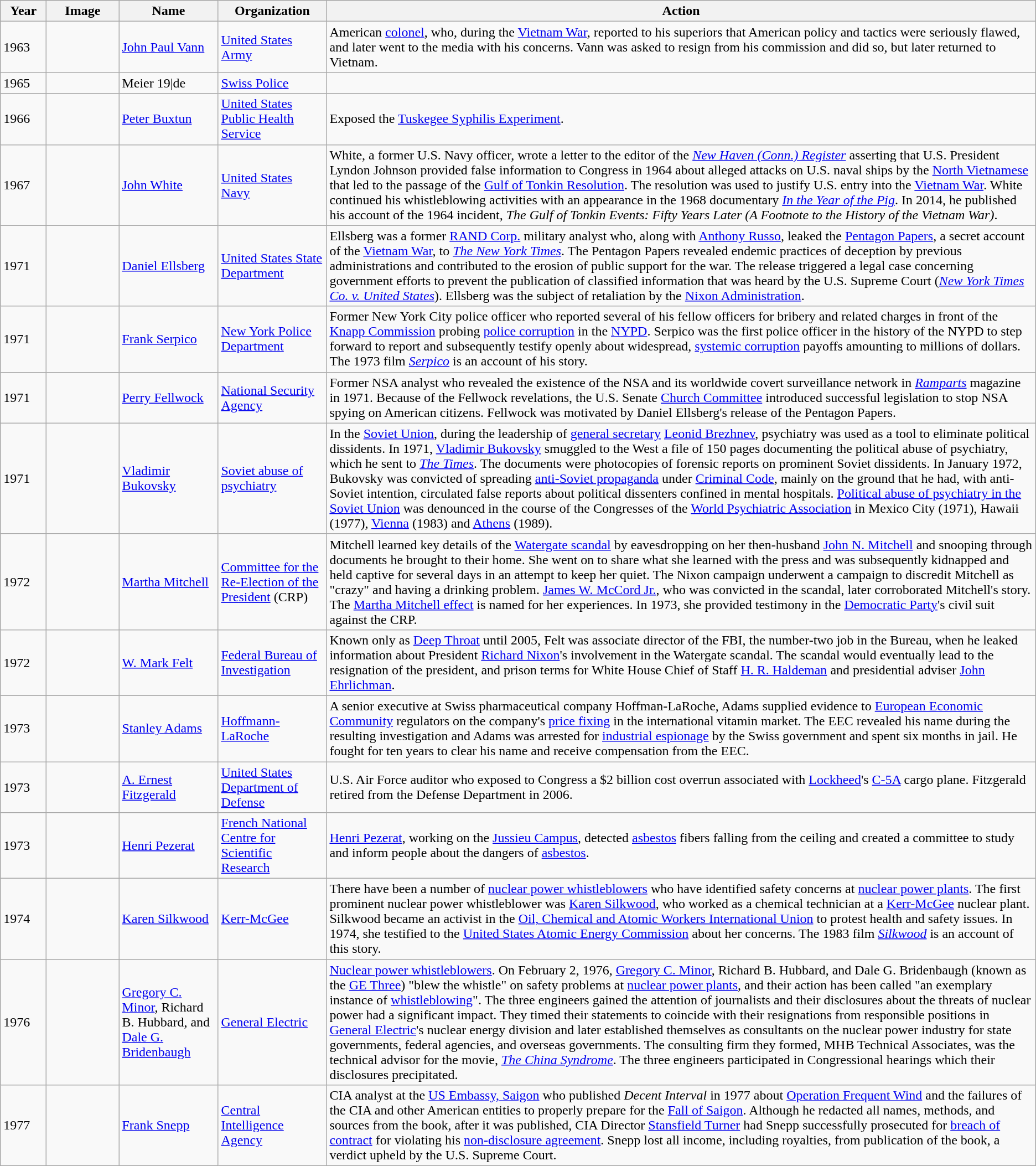<table class="wikitable sortable">
<tr>
<th scope="col" style=width:3em>Year</th>
<th scope="col" class="unsortable" style=width:5em>Image</th>
<th scope="col" style=width:7em>Name</th>
<th scope="col">Organization</th>
<th scope="col">Action</th>
</tr>
<tr>
<td>1963</td>
<td></td>
<td><a href='#'>John Paul Vann</a></td>
<td><a href='#'>United States Army</a></td>
<td>American <a href='#'>colonel</a>, who, during the <a href='#'>Vietnam War</a>, reported to his superiors that American policy and tactics were seriously flawed, and later went to the media with his concerns. Vann was asked to resign from his commission and did so, but later returned to Vietnam.</td>
</tr>
<tr>
<td>1965</td>
<td></td>
<td ill>Meier 19|de</td>
<td><a href='#'>Swiss Police</a></td>
<td></td>
</tr>
<tr>
<td>1966</td>
<td></td>
<td><a href='#'>Peter Buxtun</a></td>
<td><a href='#'>United States Public Health Service</a></td>
<td>Exposed the <a href='#'>Tuskegee Syphilis Experiment</a>.</td>
</tr>
<tr>
<td>1967</td>
<td></td>
<td><a href='#'>John White</a></td>
<td><a href='#'>United States Navy</a></td>
<td>White, a former U.S. Navy officer, wrote a letter to the editor of the <em><a href='#'>New Haven (Conn.) Register</a></em> asserting that U.S. President Lyndon Johnson provided false information to Congress in 1964 about alleged attacks on U.S. naval ships by the <a href='#'>North Vietnamese</a> that led to the passage of the <a href='#'>Gulf of Tonkin Resolution</a>. The resolution was used to justify U.S. entry into the <a href='#'>Vietnam War</a>. White continued his whistleblowing activities with an appearance in the 1968 documentary <em><a href='#'>In the Year of the Pig</a></em>. In 2014, he published his account of the 1964 incident, <em>The Gulf of Tonkin Events:  Fifty Years Later (A Footnote to the History of the Vietnam War)</em>.</td>
</tr>
<tr>
<td>1971</td>
<td></td>
<td><a href='#'>Daniel Ellsberg</a></td>
<td><a href='#'>United States State Department</a></td>
<td>Ellsberg was a former <a href='#'>RAND Corp.</a> military analyst who, along with <a href='#'>Anthony Russo</a>, leaked the <a href='#'>Pentagon Papers</a>, a secret account of the <a href='#'>Vietnam War</a>, to <em><a href='#'>The New York Times</a></em>. The Pentagon Papers revealed endemic practices of deception by previous administrations and contributed to the erosion of public support for the war. The release triggered a legal case concerning government efforts to prevent the publication of classified information that was heard by the U.S. Supreme Court (<em><a href='#'>New York Times Co. v. United States</a></em>). Ellsberg was the subject of retaliation by the <a href='#'>Nixon Administration</a>.</td>
</tr>
<tr>
<td>1971</td>
<td></td>
<td><a href='#'>Frank Serpico</a></td>
<td><a href='#'>New York Police Department</a></td>
<td>Former New York City police officer who reported several of his fellow officers for bribery and related charges in front of the <a href='#'>Knapp Commission</a> probing <a href='#'>police corruption</a> in the <a href='#'>NYPD</a>. Serpico was the first police officer in the history of the NYPD to step forward to report and subsequently testify openly about widespread, <a href='#'>systemic corruption</a> payoffs amounting to millions of dollars. The 1973 film <em><a href='#'>Serpico</a></em> is an account of his story.</td>
</tr>
<tr>
<td>1971</td>
<td></td>
<td><a href='#'>Perry Fellwock</a></td>
<td><a href='#'>National Security Agency</a></td>
<td>Former NSA analyst who revealed the existence of the NSA and its worldwide covert surveillance network in <em><a href='#'>Ramparts</a></em> magazine in 1971. Because of the Fellwock revelations, the U.S. Senate <a href='#'>Church Committee</a> introduced successful legislation to stop NSA spying on American citizens. Fellwock was motivated by Daniel Ellsberg's release of the Pentagon Papers.</td>
</tr>
<tr>
<td>1971</td>
<td></td>
<td><a href='#'>Vladimir Bukovsky</a></td>
<td><a href='#'>Soviet abuse of psychiatry</a></td>
<td>In the <a href='#'>Soviet Union</a>, during the leadership of <a href='#'>general secretary</a> <a href='#'>Leonid Brezhnev</a>, psychiatry was used as a tool to eliminate political dissidents. In 1971, <a href='#'>Vladimir Bukovsky</a> smuggled to the West a file of 150 pages documenting the political abuse of psychiatry, which he sent to <em><a href='#'>The Times</a></em>. The documents were photocopies of forensic reports on prominent Soviet dissidents. In January 1972, Bukovsky was convicted of spreading <a href='#'>anti-Soviet propaganda</a> under <a href='#'>Criminal Code</a>, mainly on the ground that he had, with anti-Soviet intention, circulated false reports about political dissenters confined in mental hospitals. <a href='#'>Political abuse of psychiatry in the Soviet Union</a> was denounced in the course of the Congresses of the <a href='#'>World Psychiatric Association</a> in Mexico City (1971), Hawaii (1977), <a href='#'>Vienna</a> (1983) and <a href='#'>Athens</a> (1989).</td>
</tr>
<tr>
<td>1972</td>
<td></td>
<td><a href='#'>Martha Mitchell</a></td>
<td><a href='#'>Committee for the Re-Election of the President</a> (CRP)</td>
<td>Mitchell learned key details of the <a href='#'>Watergate scandal</a> by eavesdropping on her then-husband <a href='#'>John N. Mitchell</a> and snooping through documents he brought to their home. She went on to share what she learned with the press and was subsequently kidnapped and held captive for several days in an attempt to keep her quiet. The Nixon campaign underwent a campaign to discredit Mitchell as "crazy" and having a drinking problem. <a href='#'>James W. McCord Jr.</a>, who was convicted in the scandal, later corroborated Mitchell's story. The <a href='#'>Martha Mitchell effect</a> is named for her experiences. In 1973, she provided testimony in the <a href='#'>Democratic Party</a>'s civil suit against the CRP.</td>
</tr>
<tr>
<td>1972</td>
<td></td>
<td><a href='#'>W. Mark Felt</a></td>
<td><a href='#'>Federal Bureau of Investigation</a></td>
<td>Known only as <a href='#'>Deep Throat</a> until 2005, Felt was associate director of the FBI, the number-two job in the Bureau, when he leaked information about President <a href='#'>Richard Nixon</a>'s involvement in the Watergate scandal. The scandal would eventually lead to the resignation of the president, and prison terms for White House Chief of Staff <a href='#'>H. R. Haldeman</a> and presidential adviser <a href='#'>John Ehrlichman</a>.</td>
</tr>
<tr>
<td>1973</td>
<td></td>
<td><a href='#'>Stanley Adams</a></td>
<td><a href='#'>Hoffmann-LaRoche</a></td>
<td>A senior executive at Swiss pharmaceutical company Hoffman-LaRoche, Adams supplied evidence to <a href='#'>European Economic Community</a> regulators on the company's <a href='#'>price fixing</a> in the international vitamin market. The EEC revealed his name during the resulting investigation and Adams was arrested for <a href='#'>industrial espionage</a> by the Swiss government and spent six months in jail. He fought for ten years to clear his name and receive compensation from the EEC.</td>
</tr>
<tr>
<td>1973</td>
<td></td>
<td><a href='#'>A. Ernest Fitzgerald</a></td>
<td><a href='#'>United States Department of Defense</a></td>
<td>U.S. Air Force auditor who exposed to Congress a $2 billion cost overrun associated with <a href='#'>Lockheed</a>'s <a href='#'>C-5A</a> cargo plane. Fitzgerald retired from the Defense Department in 2006.</td>
</tr>
<tr>
<td>1973</td>
<td></td>
<td><a href='#'>Henri Pezerat</a></td>
<td><a href='#'>French National Centre for Scientific Research</a></td>
<td><a href='#'>Henri Pezerat</a>, working on the <a href='#'>Jussieu Campus</a>, detected <a href='#'>asbestos</a> fibers falling from the ceiling and created a committee to study and inform people about the dangers of <a href='#'>asbestos</a>.</td>
</tr>
<tr>
<td>1974</td>
<td></td>
<td><a href='#'>Karen Silkwood</a></td>
<td><a href='#'>Kerr-McGee</a></td>
<td>There have been a number of <a href='#'>nuclear power whistleblowers</a> who have identified safety concerns at <a href='#'>nuclear power plants</a>. The first prominent nuclear power whistleblower was <a href='#'>Karen Silkwood</a>, who worked as a chemical technician at a <a href='#'>Kerr-McGee</a> nuclear plant. Silkwood became an activist in the <a href='#'>Oil, Chemical and Atomic Workers International Union</a> to protest health and safety issues. In 1974, she testified to the <a href='#'>United States Atomic Energy Commission</a> about her concerns. The 1983 film <em><a href='#'>Silkwood</a></em> is an account of this story.</td>
</tr>
<tr>
<td>1976</td>
<td></td>
<td><a href='#'>Gregory C. Minor</a>, Richard B. Hubbard, and <a href='#'>Dale G. Bridenbaugh</a></td>
<td><a href='#'>General Electric</a></td>
<td><a href='#'>Nuclear power whistleblowers</a>. On February 2, 1976, <a href='#'>Gregory C. Minor</a>, Richard B. Hubbard, and Dale G. Bridenbaugh (known as the <a href='#'>GE Three</a>) "blew the whistle" on safety problems at <a href='#'>nuclear power plants</a>, and their action has been called "an exemplary instance of <a href='#'>whistleblowing</a>". The three engineers gained the attention of journalists and their disclosures about the threats of nuclear power had a significant impact. They timed their statements to coincide with their resignations from responsible positions in <a href='#'>General Electric</a>'s nuclear energy division and later established themselves as consultants on the nuclear power industry for state governments, federal agencies, and overseas governments. The consulting firm they formed, MHB Technical Associates, was the technical advisor for the movie, <em><a href='#'>The China Syndrome</a></em>. The three engineers participated in Congressional hearings which their disclosures precipitated.</td>
</tr>
<tr>
<td>1977</td>
<td></td>
<td><a href='#'>Frank Snepp</a></td>
<td><a href='#'>Central Intelligence Agency</a></td>
<td>CIA analyst at the <a href='#'>US Embassy, Saigon</a> who published <em>Decent Interval</em> in 1977 about <a href='#'>Operation Frequent Wind</a> and the failures of the CIA and other American entities to properly prepare for the <a href='#'>Fall of Saigon</a>. Although he redacted all names, methods, and sources from the book, after it was published, CIA Director <a href='#'>Stansfield Turner</a> had Snepp successfully prosecuted for <a href='#'>breach of contract</a> for violating his <a href='#'>non-disclosure agreement</a>. Snepp lost all income, including royalties, from publication of the book, a verdict upheld by the U.S. Supreme Court.</td>
</tr>
</table>
